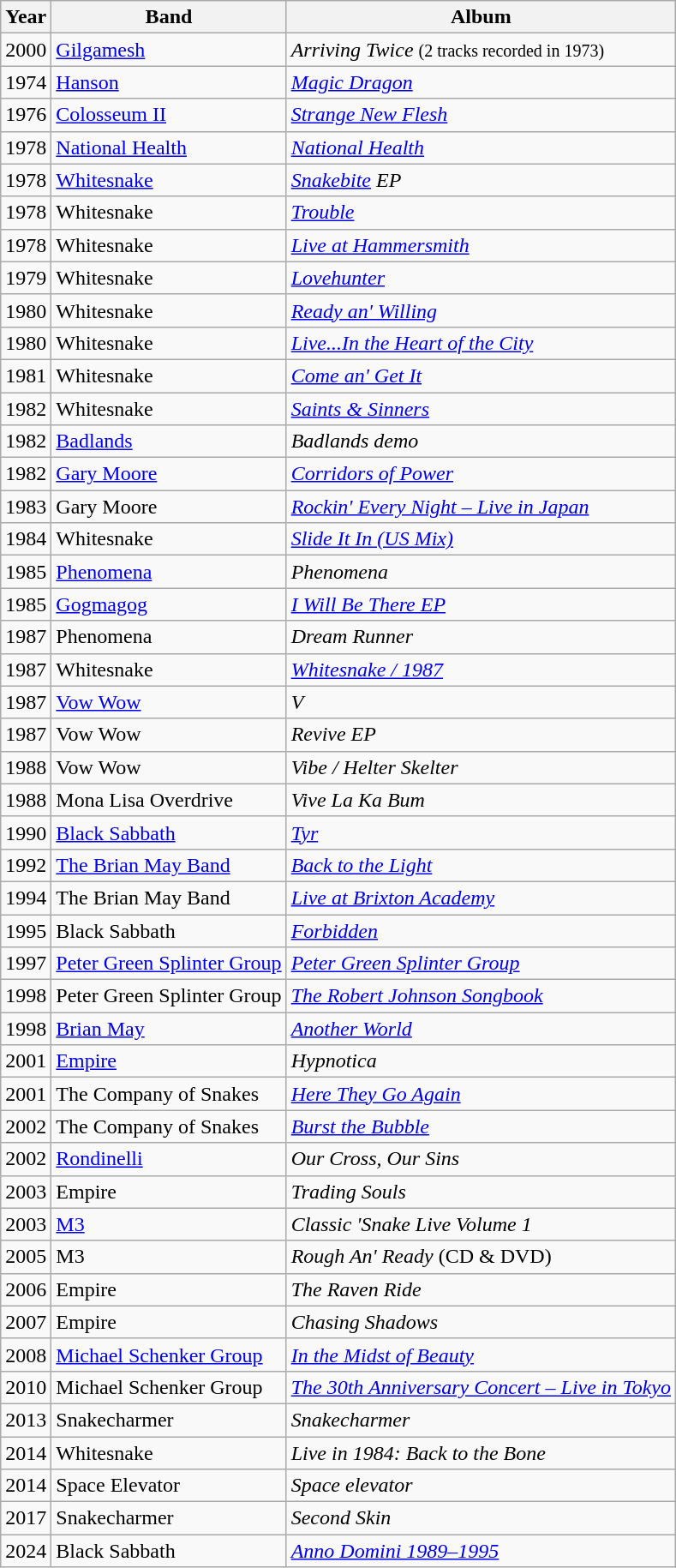<table class="wikitable">
<tr>
<th>Year</th>
<th>Band</th>
<th>Album</th>
</tr>
<tr>
<td>2000</td>
<td><a href='#'>Gilgamesh</a></td>
<td><em>Arriving Twice</em> <small>(2 tracks recorded in 1973)</small></td>
</tr>
<tr>
<td>1974</td>
<td><a href='#'>Hanson</a></td>
<td><em><a href='#'>Magic Dragon</a></em></td>
</tr>
<tr>
<td>1976</td>
<td><a href='#'>Colosseum II</a></td>
<td><em><a href='#'>Strange New Flesh</a></em></td>
</tr>
<tr>
<td>1978</td>
<td><a href='#'>National Health</a></td>
<td><em><a href='#'>National Health</a></em></td>
</tr>
<tr>
<td>1978</td>
<td><a href='#'>Whitesnake</a></td>
<td><em><a href='#'>Snakebite</a> EP</em></td>
</tr>
<tr>
<td>1978</td>
<td>Whitesnake</td>
<td><em><a href='#'>Trouble</a></em></td>
</tr>
<tr>
<td>1978</td>
<td>Whitesnake</td>
<td><em><a href='#'>Live at Hammersmith</a></em></td>
</tr>
<tr>
<td>1979</td>
<td>Whitesnake</td>
<td><em><a href='#'>Lovehunter</a></em></td>
</tr>
<tr>
<td>1980</td>
<td>Whitesnake</td>
<td><em><a href='#'>Ready an' Willing</a></em></td>
</tr>
<tr>
<td>1980</td>
<td>Whitesnake</td>
<td><em><a href='#'>Live...In the Heart of the City</a></em></td>
</tr>
<tr>
<td>1981</td>
<td>Whitesnake</td>
<td><em><a href='#'>Come an' Get It</a></em></td>
</tr>
<tr>
<td>1982</td>
<td>Whitesnake</td>
<td><em><a href='#'>Saints & Sinners</a></em></td>
</tr>
<tr>
<td>1982</td>
<td><a href='#'>Badlands</a></td>
<td><em>Badlands demo</em></td>
</tr>
<tr>
<td>1982</td>
<td><a href='#'>Gary Moore</a></td>
<td><em><a href='#'>Corridors of Power</a></em></td>
</tr>
<tr>
<td>1983</td>
<td>Gary Moore</td>
<td><em><a href='#'>Rockin' Every Night – Live in Japan</a></em></td>
</tr>
<tr>
<td>1984</td>
<td>Whitesnake</td>
<td><em><a href='#'>Slide It In (US Mix)</a></em></td>
</tr>
<tr>
<td>1985</td>
<td><a href='#'>Phenomena</a></td>
<td><em>Phenomena</em></td>
</tr>
<tr>
<td>1985</td>
<td><a href='#'>Gogmagog</a></td>
<td><em><a href='#'>I Will Be There EP</a></em></td>
</tr>
<tr>
<td>1987</td>
<td>Phenomena</td>
<td><em>Dream Runner</em></td>
</tr>
<tr>
<td>1987</td>
<td>Whitesnake</td>
<td><em><a href='#'>Whitesnake / 1987</a></em></td>
</tr>
<tr>
<td>1987</td>
<td><a href='#'>Vow Wow</a></td>
<td><em>V</em></td>
</tr>
<tr>
<td>1987</td>
<td>Vow Wow</td>
<td><em>Revive EP</em></td>
</tr>
<tr>
<td>1988</td>
<td>Vow Wow</td>
<td><em>Vibe / Helter Skelter</em></td>
</tr>
<tr>
<td>1988</td>
<td>Mona Lisa Overdrive</td>
<td><em>Vive La Ka Bum</em></td>
</tr>
<tr>
<td>1990</td>
<td><a href='#'>Black Sabbath</a></td>
<td><em><a href='#'>Tyr</a></em></td>
</tr>
<tr>
<td>1992</td>
<td><a href='#'>The Brian May Band</a></td>
<td><em><a href='#'>Back to the Light</a></em></td>
</tr>
<tr>
<td>1994</td>
<td>The Brian May Band</td>
<td><em><a href='#'>Live at Brixton Academy</a></em></td>
</tr>
<tr>
<td>1995</td>
<td>Black Sabbath</td>
<td><em><a href='#'>Forbidden</a></em></td>
</tr>
<tr>
<td>1997</td>
<td><a href='#'>Peter Green Splinter Group</a></td>
<td><em><a href='#'>Peter Green Splinter Group</a></em></td>
</tr>
<tr>
<td>1998</td>
<td>Peter Green Splinter Group</td>
<td><em><a href='#'>The Robert Johnson Songbook</a></em></td>
</tr>
<tr>
<td>1998</td>
<td><a href='#'>Brian May</a></td>
<td><em><a href='#'>Another World</a></em></td>
</tr>
<tr>
<td>2001</td>
<td><a href='#'>Empire</a></td>
<td><em>Hypnotica</em></td>
</tr>
<tr>
<td>2001</td>
<td>The Company of Snakes</td>
<td><em><a href='#'>Here They Go Again</a></em></td>
</tr>
<tr>
<td>2002</td>
<td>The Company of Snakes</td>
<td><em><a href='#'>Burst the Bubble</a></em></td>
</tr>
<tr>
<td>2002</td>
<td><a href='#'>Rondinelli</a></td>
<td><em>Our Cross, Our Sins</em></td>
</tr>
<tr>
<td>2003</td>
<td>Empire</td>
<td><em>Trading Souls</em></td>
</tr>
<tr>
<td>2003</td>
<td><a href='#'>M3</a></td>
<td><em>Classic 'Snake Live Volume 1</em></td>
</tr>
<tr>
<td>2005</td>
<td>M3</td>
<td><em>Rough An' Ready</em> (CD & DVD)</td>
</tr>
<tr>
<td>2006</td>
<td>Empire</td>
<td><em>The Raven Ride</em></td>
</tr>
<tr>
<td>2007</td>
<td>Empire</td>
<td><em>Chasing Shadows</em></td>
</tr>
<tr>
<td>2008</td>
<td><a href='#'>Michael Schenker Group</a></td>
<td><em><a href='#'>In the Midst of Beauty</a></em></td>
</tr>
<tr>
<td>2010</td>
<td>Michael Schenker Group</td>
<td><em><a href='#'>The 30th Anniversary Concert – Live in Tokyo</a></em></td>
</tr>
<tr>
<td>2013</td>
<td>Snakecharmer</td>
<td><em>Snakecharmer</em></td>
</tr>
<tr>
<td>2014</td>
<td>Whitesnake</td>
<td><em>Live in 1984: Back to the Bone</em></td>
</tr>
<tr>
<td>2014</td>
<td>Space Elevator</td>
<td><em>Space elevator</em></td>
</tr>
<tr>
<td>2017</td>
<td>Snakecharmer</td>
<td><em>Second Skin</em></td>
</tr>
<tr>
<td>2024</td>
<td>Black Sabbath</td>
<td><a href='#'><em>Anno Domini 1989–1995</em></a></td>
</tr>
</table>
